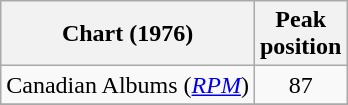<table class="wikitable sortable">
<tr>
<th>Chart (1976)</th>
<th>Peak<br>position</th>
</tr>
<tr>
<td align="left">Canadian Albums (<em><a href='#'>RPM</a></em>)</td>
<td align="center">87</td>
</tr>
<tr>
</tr>
<tr>
</tr>
</table>
